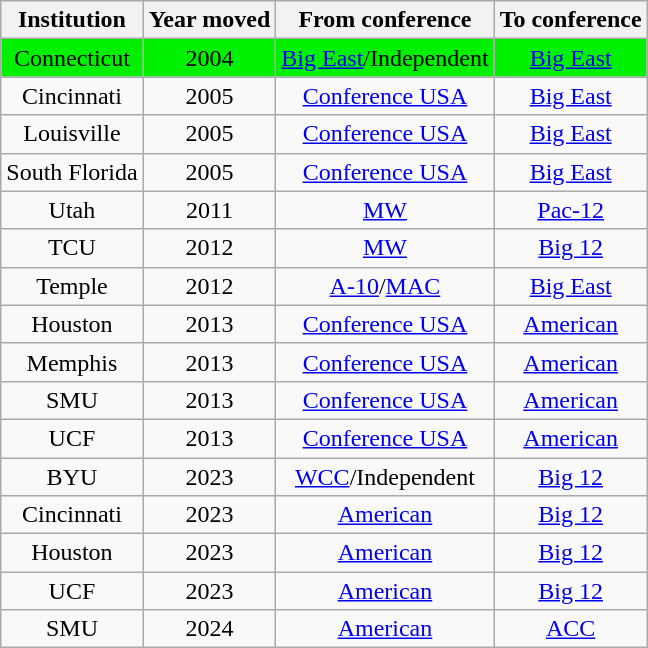<table class="wikitable sortable" style="text-align: center;">
<tr>
<th>Institution</th>
<th>Year moved</th>
<th>From conference</th>
<th>To conference</th>
</tr>
<tr bgcolor=#00F000>
<td>Connecticut</td>
<td>2004</td>
<td><a href='#'>Big East</a>/Independent</td>
<td><a href='#'>Big East</a></td>
</tr>
<tr>
<td>Cincinnati</td>
<td>2005</td>
<td><a href='#'>Conference USA</a></td>
<td><a href='#'>Big East</a></td>
</tr>
<tr>
<td>Louisville</td>
<td>2005</td>
<td><a href='#'>Conference USA</a></td>
<td><a href='#'>Big East</a></td>
</tr>
<tr>
<td>South Florida</td>
<td>2005</td>
<td><a href='#'>Conference USA</a></td>
<td><a href='#'>Big East</a></td>
</tr>
<tr>
<td>Utah</td>
<td>2011</td>
<td><a href='#'>MW</a></td>
<td><a href='#'>Pac-12</a></td>
</tr>
<tr>
<td>TCU</td>
<td>2012</td>
<td><a href='#'>MW</a></td>
<td><a href='#'>Big 12</a></td>
</tr>
<tr>
<td>Temple</td>
<td>2012</td>
<td><a href='#'>A-10</a>/<a href='#'>MAC</a></td>
<td><a href='#'>Big East</a></td>
</tr>
<tr>
<td>Houston</td>
<td>2013</td>
<td><a href='#'>Conference USA</a></td>
<td><a href='#'>American</a></td>
</tr>
<tr>
<td>Memphis</td>
<td>2013</td>
<td><a href='#'>Conference USA</a></td>
<td><a href='#'>American</a></td>
</tr>
<tr>
<td>SMU</td>
<td>2013</td>
<td><a href='#'>Conference USA</a></td>
<td><a href='#'>American</a></td>
</tr>
<tr>
<td>UCF</td>
<td>2013</td>
<td><a href='#'>Conference USA</a></td>
<td><a href='#'>American</a></td>
</tr>
<tr>
<td>BYU</td>
<td>2023</td>
<td><a href='#'>WCC</a>/Independent</td>
<td><a href='#'>Big 12</a></td>
</tr>
<tr>
<td>Cincinnati</td>
<td>2023</td>
<td><a href='#'>American</a></td>
<td><a href='#'>Big 12</a></td>
</tr>
<tr>
<td>Houston</td>
<td>2023</td>
<td><a href='#'>American</a></td>
<td><a href='#'>Big 12</a></td>
</tr>
<tr>
<td>UCF</td>
<td>2023</td>
<td><a href='#'>American</a></td>
<td><a href='#'>Big 12</a></td>
</tr>
<tr>
<td>SMU</td>
<td>2024</td>
<td><a href='#'>American</a></td>
<td><a href='#'>ACC</a></td>
</tr>
</table>
